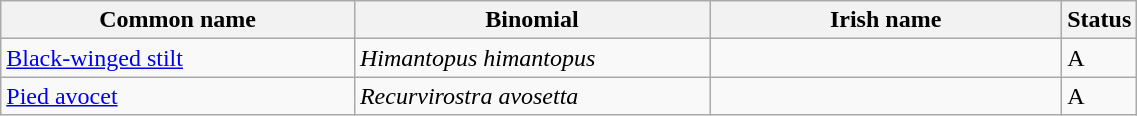<table width=60% class="wikitable">
<tr>
<th width=32%>Common name</th>
<th width=32%>Binomial</th>
<th width=32%>Irish name</th>
<th width=4%>Status</th>
</tr>
<tr>
<td><a href='#'>Black-winged stilt</a></td>
<td><em>Himantopus himantopus</em></td>
<td></td>
<td>A</td>
</tr>
<tr>
<td><a href='#'>Pied avocet</a></td>
<td><em>Recurvirostra avosetta</em></td>
<td></td>
<td>A</td>
</tr>
</table>
